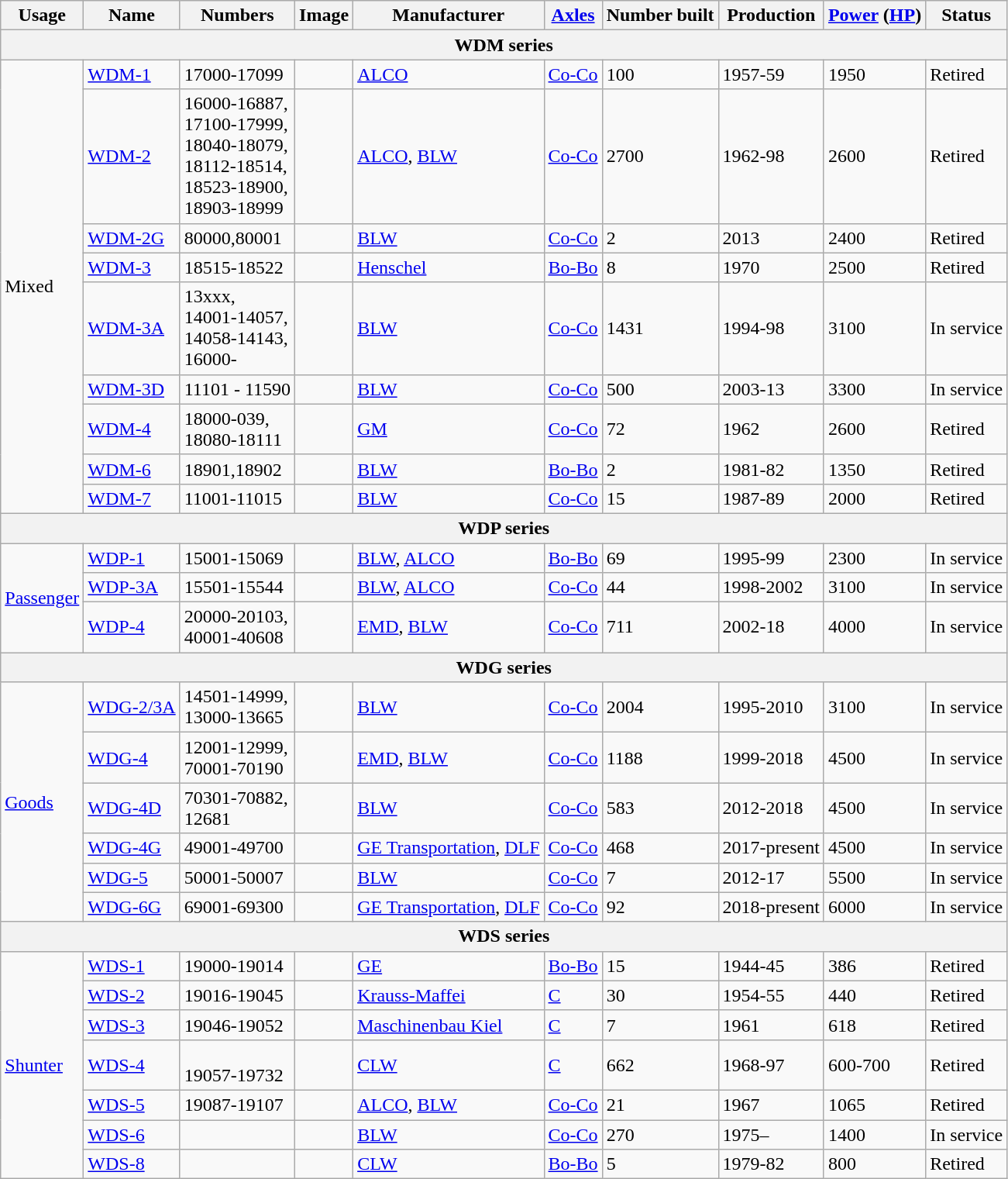<table class="sortable wikitable"style="text-align:left;"style="font-size: 85%">
<tr>
<th>Usage</th>
<th>Name</th>
<th>Numbers</th>
<th>Image</th>
<th>Manufacturer</th>
<th><a href='#'>Axles</a></th>
<th>Number built</th>
<th>Production</th>
<th><a href='#'>Power</a> (<a href='#'>HP</a>)</th>
<th>Status</th>
</tr>
<tr>
<th colspan="10">WDM series</th>
</tr>
<tr>
<td rowspan="9">Mixed</td>
<td><a href='#'>WDM-1</a></td>
<td>17000-17099</td>
<td></td>
<td><a href='#'>ALCO</a></td>
<td><a href='#'>Co-Co</a></td>
<td>100</td>
<td>1957-59</td>
<td>1950</td>
<td>Retired</td>
</tr>
<tr>
<td><a href='#'>WDM-2</a></td>
<td>16000-16887,<br>17100-17999,<br>18040-18079,<br>18112-18514,<br>18523-18900,<br>18903-18999</td>
<td></td>
<td><a href='#'>ALCO</a>, <a href='#'>BLW</a></td>
<td><a href='#'>Co-Co</a></td>
<td>2700</td>
<td>1962-98</td>
<td>2600</td>
<td>Retired</td>
</tr>
<tr>
<td><a href='#'>WDM-2G</a></td>
<td>80000,80001</td>
<td></td>
<td><a href='#'>BLW</a></td>
<td><a href='#'>Co-Co</a></td>
<td>2</td>
<td>2013</td>
<td>2400</td>
<td>Retired</td>
</tr>
<tr>
<td><a href='#'>WDM-3</a></td>
<td>18515-18522</td>
<td></td>
<td><a href='#'>Henschel</a></td>
<td><a href='#'>Bo-Bo</a></td>
<td>8</td>
<td>1970</td>
<td>2500</td>
<td>Retired</td>
</tr>
<tr>
<td><a href='#'>WDM-3A</a></td>
<td>13xxx,<br>14001-14057,<br>14058-14143,<br>16000-</td>
<td></td>
<td><a href='#'>BLW</a></td>
<td><a href='#'>Co-Co</a></td>
<td>1431</td>
<td>1994-98</td>
<td>3100</td>
<td>In service</td>
</tr>
<tr>
<td><a href='#'>WDM-3D</a></td>
<td>11101 - 11590</td>
<td></td>
<td><a href='#'>BLW</a></td>
<td><a href='#'>Co-Co</a></td>
<td>500</td>
<td>2003-13</td>
<td>3300</td>
<td>In service</td>
</tr>
<tr>
<td><a href='#'>WDM-4</a></td>
<td>18000-039,<br>18080-18111</td>
<td></td>
<td><a href='#'>GM</a></td>
<td><a href='#'>Co-Co</a></td>
<td>72</td>
<td>1962</td>
<td>2600</td>
<td>Retired</td>
</tr>
<tr>
<td><a href='#'>WDM-6</a></td>
<td>18901,18902</td>
<td></td>
<td><a href='#'>BLW</a></td>
<td><a href='#'>Bo-Bo</a></td>
<td>2</td>
<td>1981-82</td>
<td>1350</td>
<td>Retired</td>
</tr>
<tr>
<td><a href='#'>WDM-7</a></td>
<td>11001-11015</td>
<td></td>
<td><a href='#'>BLW</a></td>
<td><a href='#'>Co-Co</a></td>
<td>15</td>
<td>1987-89</td>
<td>2000</td>
<td>Retired</td>
</tr>
<tr>
<th colspan="10">WDP series</th>
</tr>
<tr>
<td rowspan="3"><a href='#'>Passenger</a></td>
<td><a href='#'>WDP-1</a></td>
<td>15001-15069</td>
<td></td>
<td><a href='#'>BLW</a>, <a href='#'>ALCO</a></td>
<td><a href='#'>Bo-Bo</a></td>
<td>69</td>
<td>1995-99</td>
<td>2300</td>
<td>In service</td>
</tr>
<tr>
<td><a href='#'>WDP-3A</a></td>
<td>15501-15544</td>
<td></td>
<td><a href='#'>BLW</a>, <a href='#'>ALCO</a></td>
<td><a href='#'>Co-Co</a></td>
<td>44</td>
<td>1998-2002</td>
<td>3100</td>
<td>In service</td>
</tr>
<tr>
<td><a href='#'>WDP-4</a></td>
<td>20000-20103,<br>40001-40608</td>
<td></td>
<td><a href='#'>EMD</a>, <a href='#'>BLW</a></td>
<td><a href='#'>Co-Co</a></td>
<td>711</td>
<td>2002-18</td>
<td>4000</td>
<td>In service</td>
</tr>
<tr>
<th colspan="10">WDG series</th>
</tr>
<tr>
<td rowspan="6"><a href='#'>Goods</a></td>
<td><a href='#'>WDG-2/3A</a></td>
<td>14501-14999,<br>13000-13665</td>
<td></td>
<td><a href='#'>BLW</a></td>
<td><a href='#'>Co-Co</a></td>
<td>2004</td>
<td>1995-2010</td>
<td>3100</td>
<td>In service</td>
</tr>
<tr>
<td><a href='#'>WDG-4</a></td>
<td>12001-12999,<br>70001-70190</td>
<td></td>
<td><a href='#'>EMD</a>, <a href='#'>BLW</a></td>
<td><a href='#'>Co-Co</a></td>
<td>1188</td>
<td>1999-2018</td>
<td>4500</td>
<td>In service</td>
</tr>
<tr>
<td><a href='#'>WDG-4D</a></td>
<td>70301-70882,<br>12681</td>
<td></td>
<td><a href='#'>BLW</a></td>
<td><a href='#'>Co-Co</a></td>
<td>583</td>
<td>2012-2018</td>
<td>4500</td>
<td>In service</td>
</tr>
<tr>
<td><a href='#'>WDG-4G</a></td>
<td>49001-49700</td>
<td></td>
<td><a href='#'>GE Transportation</a>, <a href='#'>DLF</a></td>
<td><a href='#'>Co-Co</a></td>
<td>468</td>
<td>2017-present</td>
<td>4500</td>
<td>In service</td>
</tr>
<tr>
<td><a href='#'>WDG-5</a></td>
<td>50001-50007</td>
<td></td>
<td><a href='#'>BLW</a></td>
<td><a href='#'>Co-Co</a></td>
<td>7</td>
<td>2012-17</td>
<td>5500</td>
<td>In service</td>
</tr>
<tr>
<td><a href='#'>WDG-6G</a></td>
<td>69001-69300</td>
<td></td>
<td><a href='#'>GE Transportation</a>, <a href='#'>DLF</a></td>
<td><a href='#'>Co-Co</a></td>
<td>92</td>
<td>2018-present</td>
<td>6000</td>
<td>In service</td>
</tr>
<tr>
<th colspan="10">WDS series</th>
</tr>
<tr>
<td rowspan="7"><a href='#'>Shunter</a></td>
<td><a href='#'>WDS-1</a></td>
<td>19000-19014</td>
<td></td>
<td><a href='#'>GE</a></td>
<td><a href='#'>Bo-Bo</a></td>
<td>15</td>
<td>1944-45</td>
<td>386</td>
<td>Retired</td>
</tr>
<tr>
<td><a href='#'>WDS-2</a></td>
<td>19016-19045</td>
<td></td>
<td><a href='#'>Krauss-Maffei</a></td>
<td><a href='#'>C</a></td>
<td>30</td>
<td>1954-55</td>
<td>440</td>
<td>Retired</td>
</tr>
<tr>
<td><a href='#'>WDS-3</a></td>
<td>19046-19052</td>
<td></td>
<td><a href='#'>Maschinenbau Kiel</a></td>
<td><a href='#'>C</a></td>
<td>7</td>
<td>1961</td>
<td>618</td>
<td>Retired</td>
</tr>
<tr>
<td><a href='#'>WDS-4</a></td>
<td><br>19057-19732</td>
<td></td>
<td><a href='#'>CLW</a></td>
<td><a href='#'>C</a></td>
<td>662</td>
<td>1968-97</td>
<td>600-700</td>
<td>Retired</td>
</tr>
<tr>
<td><a href='#'>WDS-5</a></td>
<td>19087-19107</td>
<td></td>
<td><a href='#'>ALCO</a>, <a href='#'>BLW</a></td>
<td><a href='#'>Co-Co</a></td>
<td>21</td>
<td>1967</td>
<td>1065</td>
<td>Retired</td>
</tr>
<tr>
<td><a href='#'>WDS-6</a></td>
<td></td>
<td></td>
<td><a href='#'>BLW</a></td>
<td><a href='#'>Co-Co</a></td>
<td>270</td>
<td>1975–</td>
<td>1400</td>
<td>In service</td>
</tr>
<tr>
<td><a href='#'>WDS-8</a></td>
<td></td>
<td></td>
<td><a href='#'>CLW</a></td>
<td><a href='#'>Bo-Bo</a></td>
<td>5</td>
<td>1979-82</td>
<td>800</td>
<td>Retired</td>
</tr>
</table>
